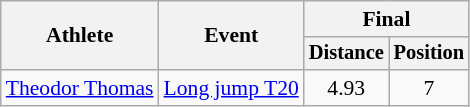<table class=wikitable style="font-size:90%">
<tr>
<th rowspan="2">Athlete</th>
<th rowspan="2">Event</th>
<th colspan="2">Final</th>
</tr>
<tr style="font-size:95%">
<th>Distance</th>
<th>Position</th>
</tr>
<tr align=center>
<td align=left><a href='#'>Theodor Thomas</a></td>
<td align=left><a href='#'>Long jump T20</a></td>
<td>4.93</td>
<td>7</td>
</tr>
</table>
